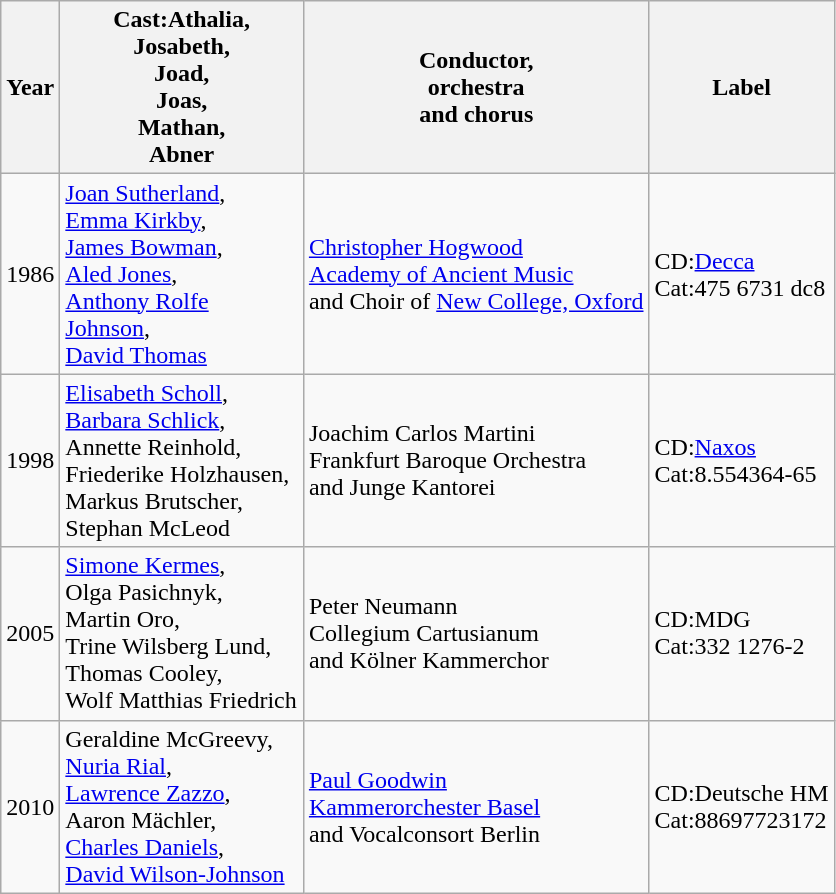<table class="wikitable">
<tr>
<th>Year</th>
<th width="155">Cast:Athalia,<br>Josabeth,<br>Joad,<br>Joas,<br>Mathan,<br>Abner<br></th>
<th>Conductor,<br>orchestra<br>and chorus</th>
<th>Label</th>
</tr>
<tr>
<td>1986</td>
<td><a href='#'>Joan Sutherland</a>,<br><a href='#'>Emma Kirkby</a>,<br><a href='#'>James Bowman</a>,<br><a href='#'>Aled Jones</a>,<br><a href='#'>Anthony Rolfe Johnson</a>,<br><a href='#'>David Thomas</a><br></td>
<td><a href='#'>Christopher Hogwood</a><br><a href='#'>Academy of Ancient Music</a><br>and Choir of <a href='#'>New College, Oxford</a></td>
<td>CD:<a href='#'>Decca</a><br>Cat:475 6731 dc8</td>
</tr>
<tr>
<td>1998</td>
<td><a href='#'>Elisabeth Scholl</a>,<br><a href='#'>Barbara Schlick</a>,<br>Annette Reinhold,<br> Friederike Holzhausen,<br>Markus Brutscher,<br>Stephan McLeod<br></td>
<td>Joachim Carlos Martini<br>Frankfurt Baroque Orchestra<br> and Junge Kantorei</td>
<td>CD:<a href='#'>Naxos</a><br>Cat:8.554364-65</td>
</tr>
<tr>
<td>2005</td>
<td><a href='#'>Simone Kermes</a>,<br>Olga Pasichnyk,<br>Martin Oro,<br>Trine Wilsberg Lund,<br>Thomas Cooley,<br>Wolf Matthias Friedrich<br></td>
<td>Peter Neumann<br>Collegium Cartusianum<br> and Kölner Kammerchor</td>
<td>CD:MDG<br>Cat:332 1276-2</td>
</tr>
<tr>
<td>2010</td>
<td>Geraldine McGreevy,<br><a href='#'>Nuria Rial</a>,<br><a href='#'>Lawrence Zazzo</a>,<br> Aaron Mächler,<br><a href='#'>Charles Daniels</a>,<br><a href='#'>David Wilson-Johnson</a><br></td>
<td><a href='#'>Paul Goodwin</a><br><a href='#'>Kammerorchester Basel</a><br> and Vocalconsort Berlin</td>
<td>CD:Deutsche HM<br>Cat:88697723172</td>
</tr>
</table>
